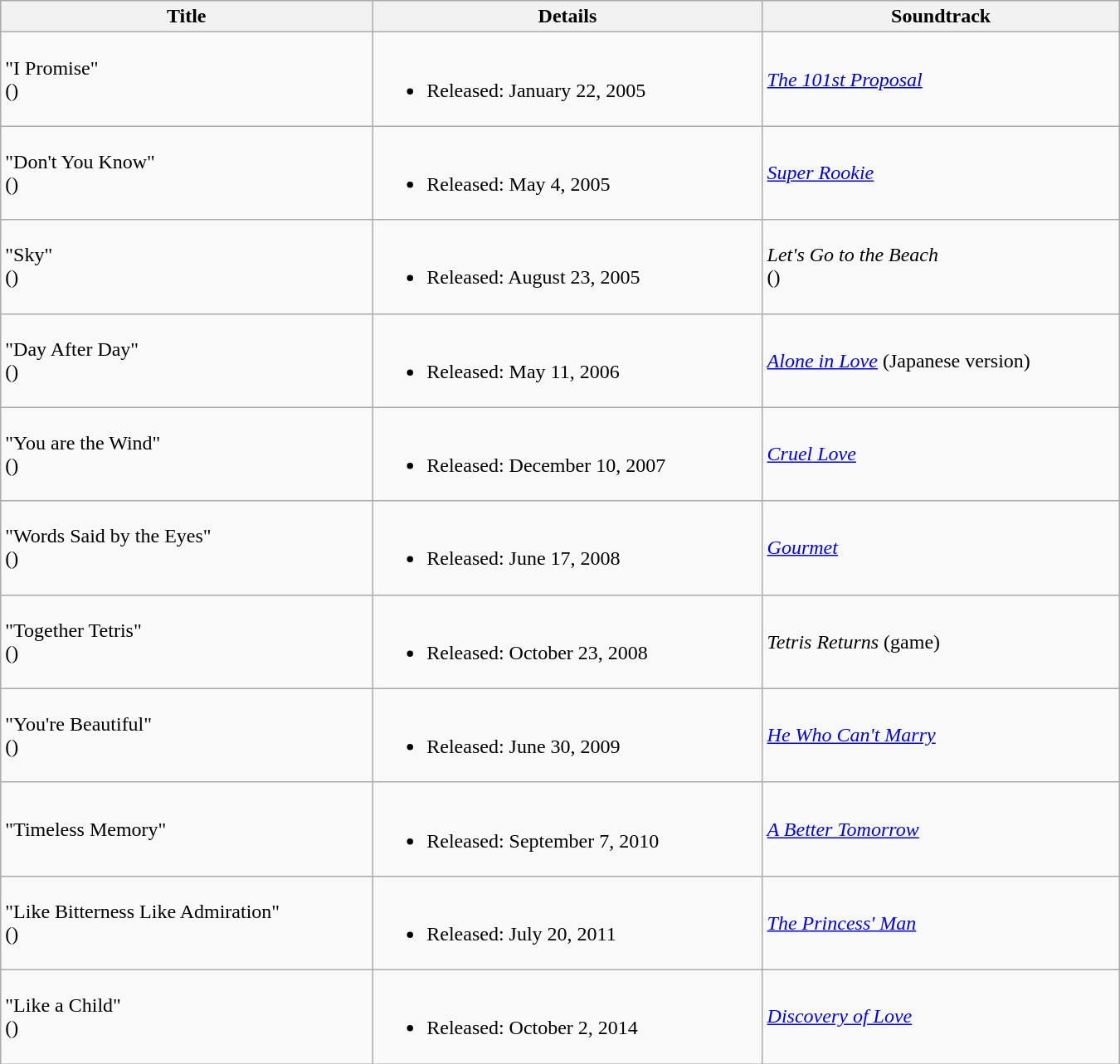<table class="wikitable" width="900px">
<tr>
<th>Title</th>
<th>Details</th>
<th>Soundtrack</th>
</tr>
<tr>
<td>"I Promise"<br>()</td>
<td><br><ul><li>Released: January 22, 2005</li></ul></td>
<td><em><a href='#'>The 101st Proposal</a></em></td>
</tr>
<tr>
<td>"Don't You Know"<br>()</td>
<td><br><ul><li>Released: May 4, 2005</li></ul></td>
<td><em><a href='#'>Super Rookie</a></em></td>
</tr>
<tr>
<td>"Sky"<br>()</td>
<td><br><ul><li>Released: August 23, 2005</li></ul></td>
<td><em>Let's Go to the Beach</em><br>()</td>
</tr>
<tr>
<td>"Day After Day"<br>()</td>
<td><br><ul><li>Released: May 11, 2006</li></ul></td>
<td><em><a href='#'>Alone in Love</a></em> (Japanese version)</td>
</tr>
<tr>
<td>"You are the Wind"<br>()</td>
<td><br><ul><li>Released: December 10, 2007</li></ul></td>
<td><em><a href='#'>Cruel Love</a></em></td>
</tr>
<tr>
<td>"Words Said by the Eyes"<br>()</td>
<td><br><ul><li>Released: June 17, 2008</li></ul></td>
<td><em><a href='#'>Gourmet</a></em></td>
</tr>
<tr>
<td>"Together Tetris"<br>()</td>
<td><br><ul><li>Released: October 23, 2008</li></ul></td>
<td><em>Tetris Returns</em> (game)</td>
</tr>
<tr>
<td>"You're Beautiful"<br>()</td>
<td><br><ul><li>Released: June 30, 2009</li></ul></td>
<td><em><a href='#'>He Who Can't Marry</a></em></td>
</tr>
<tr>
<td>"Timeless Memory"</td>
<td><br><ul><li>Released: September 7, 2010</li></ul></td>
<td><em><a href='#'>A Better Tomorrow</a></em></td>
</tr>
<tr>
<td>"Like Bitterness Like Admiration"<br>()</td>
<td><br><ul><li>Released: July 20, 2011</li></ul></td>
<td><em><a href='#'>The Princess' Man</a></em></td>
</tr>
<tr>
<td>"Like a Child"<br>()</td>
<td><br><ul><li>Released: October 2, 2014</li></ul></td>
<td><em><a href='#'>Discovery of Love</a></em></td>
</tr>
</table>
